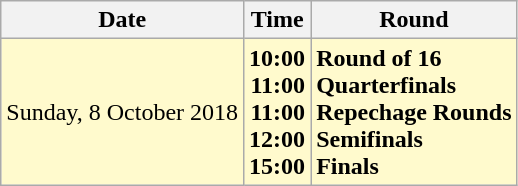<table class="wikitable">
<tr>
<th>Date</th>
<th>Time</th>
<th>Round</th>
</tr>
<tr>
<td style="background:lemonchiffon">Sunday, 8 October 2018</td>
<td style="background:lemonchiffon" align="right"><strong>10:00<br>11:00<br>11:00<br>12:00<br>15:00</strong></td>
<td style="background:lemonchiffon"><strong>Round of 16<br>Quarterfinals<br>Repechage Rounds<br>Semifinals<br>Finals</strong></td>
</tr>
</table>
